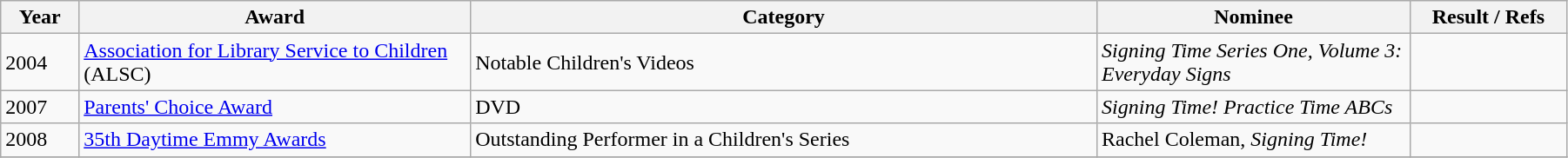<table class="wikitable" style="width:95%;">
<tr>
<th style="width:5%;">Year</th>
<th style="width:25%;">Award</th>
<th style="width:40%;">Category</th>
<th style="width:20%;">Nominee</th>
<th style="width:10%;">Result / Refs</th>
</tr>
<tr>
<td>2004</td>
<td><a href='#'>Association for Library Service to Children</a> (ALSC)</td>
<td>Notable Children's Videos</td>
<td><em>Signing Time Series One, Volume 3: Everyday Signs</em></td>
<td></td>
</tr>
<tr>
<td>2007</td>
<td><a href='#'>Parents' Choice Award</a></td>
<td>DVD</td>
<td><em>Signing Time! Practice Time ABCs</em></td>
<td></td>
</tr>
<tr>
<td>2008</td>
<td><a href='#'>35th Daytime Emmy Awards</a></td>
<td>Outstanding Performer in a Children's Series</td>
<td>Rachel Coleman, <em>Signing Time!</em></td>
<td></td>
</tr>
<tr>
</tr>
</table>
